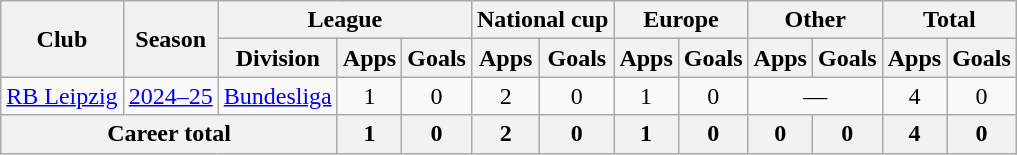<table class="wikitable" style="text-align:center">
<tr>
<th rowspan="2">Club</th>
<th rowspan="2">Season</th>
<th colspan="3">League</th>
<th colspan="2">National cup</th>
<th colspan="2">Europe</th>
<th colspan="2">Other</th>
<th colspan="2">Total</th>
</tr>
<tr>
<th>Division</th>
<th>Apps</th>
<th>Goals</th>
<th>Apps</th>
<th>Goals</th>
<th>Apps</th>
<th>Goals</th>
<th>Apps</th>
<th>Goals</th>
<th>Apps</th>
<th>Goals</th>
</tr>
<tr>
<td><a href='#'>RB Leipzig</a></td>
<td><a href='#'>2024–25</a></td>
<td><a href='#'>Bundesliga</a></td>
<td>1</td>
<td>0</td>
<td>2</td>
<td>0</td>
<td>1</td>
<td>0</td>
<td colspan="2">—</td>
<td>4</td>
<td>0</td>
</tr>
<tr>
<th colspan="3">Career total</th>
<th>1</th>
<th>0</th>
<th>2</th>
<th>0</th>
<th>1</th>
<th>0</th>
<th>0</th>
<th>0</th>
<th>4</th>
<th>0</th>
</tr>
</table>
